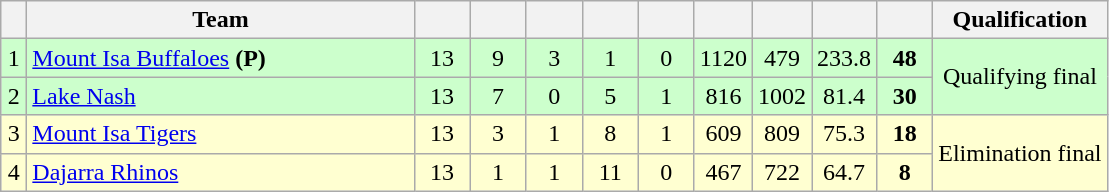<table class="wikitable" style="text-align:center; margin-bottom:0">
<tr>
<th style="width:10px"></th>
<th style="width:35%;">Team</th>
<th style="width:30px;"></th>
<th style="width:30px;"></th>
<th style="width:30px;"></th>
<th style="width:30px;"></th>
<th style="width:30px;"></th>
<th style="width:30px;"></th>
<th style="width:30px;"></th>
<th style="width:30px;"></th>
<th style="width:30px;"></th>
<th>Qualification</th>
</tr>
<tr style="background:#ccffcc;">
<td>1</td>
<td style="text-align:left;"><a href='#'>Mount Isa Buffaloes</a> <strong>(P)</strong></td>
<td>13</td>
<td>9</td>
<td>3</td>
<td>1</td>
<td>0</td>
<td>1120</td>
<td>479</td>
<td>233.8</td>
<td><strong>48</strong></td>
<td rowspan=2>Qualifying final</td>
</tr>
<tr style="background:#ccffcc;">
<td>2</td>
<td style="text-align:left;"><a href='#'>Lake Nash</a></td>
<td>13</td>
<td>7</td>
<td>0</td>
<td>5</td>
<td>1</td>
<td>816</td>
<td>1002</td>
<td>81.4</td>
<td><strong>30</strong></td>
</tr>
<tr style="background:#FFFFD1;">
<td>3</td>
<td style="text-align:left;"><a href='#'>Mount Isa Tigers</a></td>
<td>13</td>
<td>3</td>
<td>1</td>
<td>8</td>
<td>1</td>
<td>609</td>
<td>809</td>
<td>75.3</td>
<td><strong>18</strong></td>
<td rowspan=2>Elimination final</td>
</tr>
<tr style="background:#FFFFD1;">
<td>4</td>
<td style="text-align:left;"><a href='#'>Dajarra Rhinos</a></td>
<td>13</td>
<td>1</td>
<td>1</td>
<td>11</td>
<td>0</td>
<td>467</td>
<td>722</td>
<td>64.7</td>
<td><strong>8</strong></td>
</tr>
</table>
